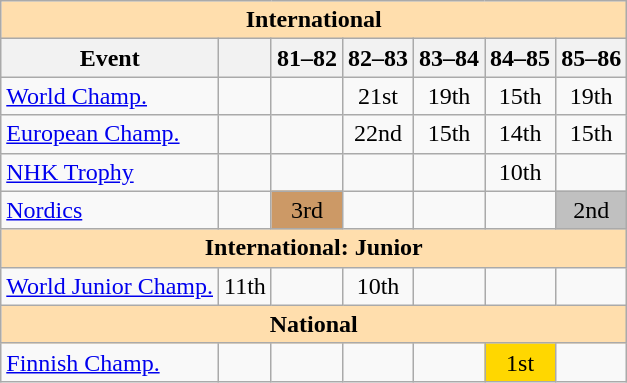<table class="wikitable" style="text-align:center">
<tr>
<th style="background-color: #ffdead; " colspan=7 align=center>International</th>
</tr>
<tr>
<th>Event</th>
<th></th>
<th>81–82</th>
<th>82–83</th>
<th>83–84</th>
<th>84–85</th>
<th>85–86</th>
</tr>
<tr>
<td align=left><a href='#'>World Champ.</a></td>
<td></td>
<td></td>
<td>21st</td>
<td>19th</td>
<td>15th</td>
<td>19th</td>
</tr>
<tr>
<td align=left><a href='#'>European Champ.</a></td>
<td></td>
<td></td>
<td>22nd</td>
<td>15th</td>
<td>14th</td>
<td>15th</td>
</tr>
<tr>
<td align=left><a href='#'>NHK Trophy</a></td>
<td></td>
<td></td>
<td></td>
<td></td>
<td>10th</td>
<td></td>
</tr>
<tr>
<td align=left><a href='#'>Nordics</a></td>
<td></td>
<td bgcolor=cc9966>3rd</td>
<td></td>
<td></td>
<td></td>
<td bgcolor=silver>2nd</td>
</tr>
<tr>
<th style="background-color: #ffdead; " colspan=7 align=center>International: Junior</th>
</tr>
<tr>
<td align=left><a href='#'>World Junior Champ.</a></td>
<td>11th</td>
<td></td>
<td>10th</td>
<td></td>
<td></td>
<td></td>
</tr>
<tr>
<th style="background-color: #ffdead; " colspan=7 align=center>National</th>
</tr>
<tr>
<td align=left><a href='#'>Finnish Champ.</a></td>
<td></td>
<td></td>
<td></td>
<td></td>
<td bgcolor=gold>1st</td>
<td></td>
</tr>
</table>
